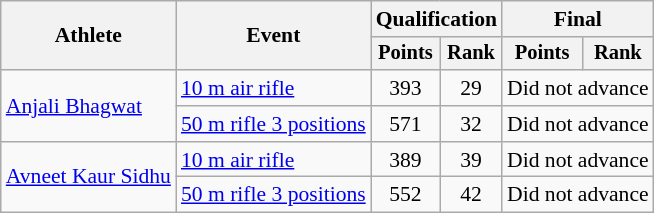<table class="wikitable" style="font-size:90%">
<tr>
<th rowspan="2">Athlete</th>
<th rowspan="2">Event</th>
<th colspan=2>Qualification</th>
<th colspan=2>Final</th>
</tr>
<tr style="font-size:95%">
<th>Points</th>
<th>Rank</th>
<th>Points</th>
<th>Rank</th>
</tr>
<tr align=center>
<td align=left rowspan=2><a href='#'>Anjali Bhagwat</a></td>
<td align=left><a href='#'>10 m air rifle</a></td>
<td>393</td>
<td>29</td>
<td colspan=2>Did not advance</td>
</tr>
<tr align=center>
<td align=left><a href='#'>50 m rifle 3 positions</a></td>
<td>571</td>
<td>32</td>
<td colspan=2>Did not advance</td>
</tr>
<tr align=center>
<td align=left rowspan=2><a href='#'>Avneet Kaur Sidhu</a></td>
<td align=left><a href='#'>10 m air rifle</a></td>
<td>389</td>
<td>39</td>
<td colspan=2>Did not advance</td>
</tr>
<tr align=center>
<td align=left><a href='#'>50 m rifle 3 positions</a></td>
<td>552</td>
<td>42</td>
<td colspan=2>Did not advance</td>
</tr>
</table>
